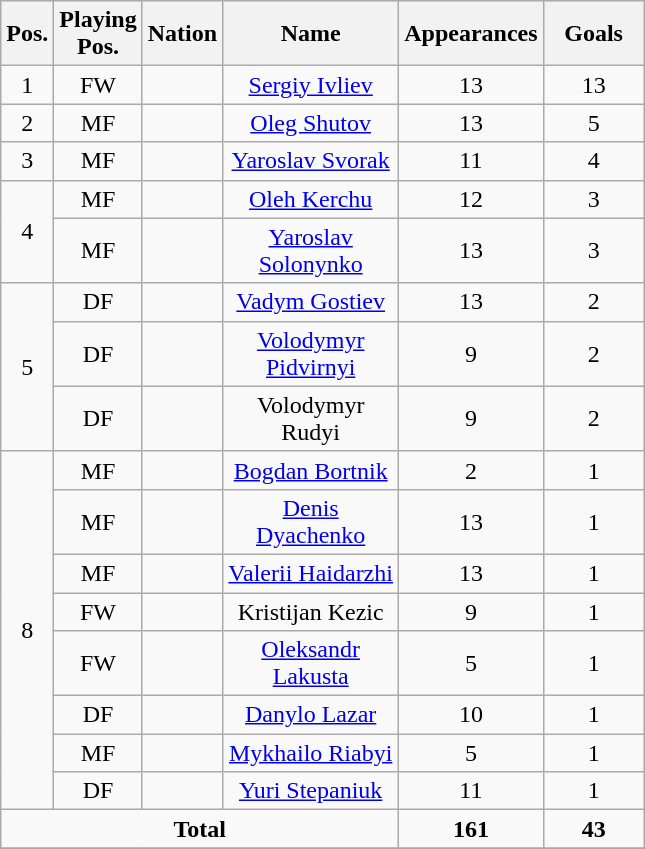<table class="wikitable sortable" style="font-size:100%; text-align:center">
<tr>
<th width=15>Pos.</th>
<th width=15>Playing Pos.</th>
<th width=15>Nation</th>
<th width=110>Name</th>
<th width=50>Appearances</th>
<th width=60>Goals</th>
</tr>
<tr>
<td>1</td>
<td>FW</td>
<td></td>
<td><a href='#'>Sergiy Ivliev</a></td>
<td>13</td>
<td>13</td>
</tr>
<tr>
<td>2</td>
<td>MF</td>
<td></td>
<td><a href='#'>Oleg Shutov</a></td>
<td>13</td>
<td>5</td>
</tr>
<tr>
<td>3</td>
<td>MF</td>
<td></td>
<td><a href='#'>Yaroslav Svorak</a></td>
<td>11</td>
<td>4</td>
</tr>
<tr>
<td rowspan=2>4</td>
<td>MF</td>
<td></td>
<td><a href='#'>Oleh Kerchu</a></td>
<td>12</td>
<td>3</td>
</tr>
<tr>
<td>MF</td>
<td></td>
<td><a href='#'>Yaroslav Solonynko</a></td>
<td>13</td>
<td>3</td>
</tr>
<tr>
<td rowspan=3>5</td>
<td>DF</td>
<td></td>
<td><a href='#'>Vadym Gostiev</a></td>
<td>13</td>
<td>2</td>
</tr>
<tr>
<td>DF</td>
<td></td>
<td><a href='#'>Volodymyr Pidvirnyi</a></td>
<td>9</td>
<td>2</td>
</tr>
<tr>
<td>DF</td>
<td></td>
<td>Volodymyr Rudyi</td>
<td>9</td>
<td>2</td>
</tr>
<tr>
<td rowspan=8>8</td>
<td>MF</td>
<td></td>
<td><a href='#'>Bogdan Bortnik</a></td>
<td>2</td>
<td>1</td>
</tr>
<tr>
<td>MF</td>
<td></td>
<td><a href='#'>Denis Dyachenko</a></td>
<td>13</td>
<td>1</td>
</tr>
<tr>
<td>MF</td>
<td></td>
<td><a href='#'>Valerii Haidarzhi</a></td>
<td>13</td>
<td>1</td>
</tr>
<tr>
<td>FW</td>
<td></td>
<td>Kristijan Kezic</td>
<td>9</td>
<td>1</td>
</tr>
<tr>
<td>FW</td>
<td></td>
<td><a href='#'>Oleksandr Lakusta</a></td>
<td>5</td>
<td>1</td>
</tr>
<tr>
<td>DF</td>
<td></td>
<td><a href='#'>Danylo Lazar</a></td>
<td>10</td>
<td>1</td>
</tr>
<tr>
<td>MF</td>
<td></td>
<td><a href='#'>Mykhailo Riabyi</a></td>
<td>5</td>
<td>1</td>
</tr>
<tr>
<td>DF</td>
<td></td>
<td><a href='#'>Yuri Stepaniuk</a></td>
<td>11</td>
<td>1</td>
</tr>
<tr>
<td colspan=4><strong>Total</strong></td>
<td><strong>161</strong></td>
<td><strong>43</strong></td>
</tr>
<tr>
</tr>
</table>
